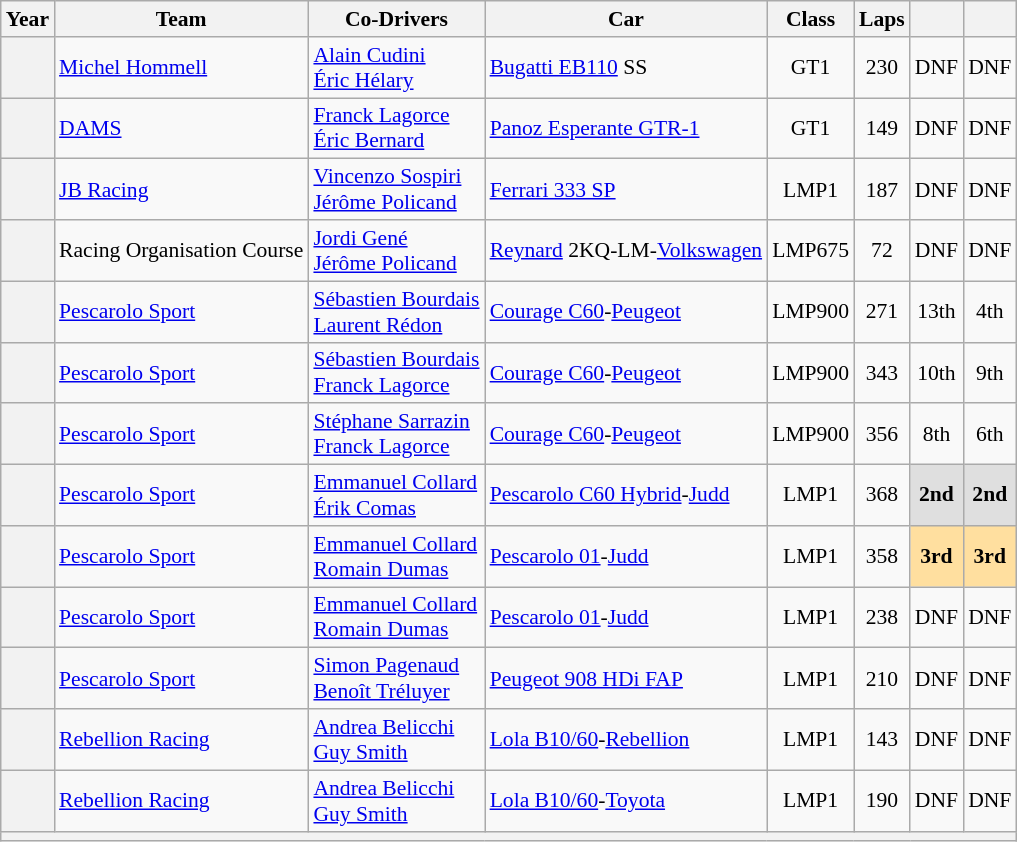<table class="wikitable" style="text-align:center; font-size:90%">
<tr>
<th>Year</th>
<th>Team</th>
<th>Co-Drivers</th>
<th>Car</th>
<th>Class</th>
<th>Laps</th>
<th></th>
<th></th>
</tr>
<tr>
<th></th>
<td align="left"> <a href='#'>Michel Hommell</a></td>
<td align="left"> <a href='#'>Alain Cudini</a><br> <a href='#'>Éric Hélary</a></td>
<td align="left"><a href='#'>Bugatti EB110</a> SS</td>
<td>GT1</td>
<td>230</td>
<td>DNF</td>
<td>DNF</td>
</tr>
<tr>
<th></th>
<td align="left"> <a href='#'>DAMS</a></td>
<td align="left"> <a href='#'>Franck Lagorce</a><br> <a href='#'>Éric Bernard</a></td>
<td align="left"><a href='#'>Panoz Esperante GTR-1</a></td>
<td>GT1</td>
<td>149</td>
<td>DNF</td>
<td>DNF</td>
</tr>
<tr>
<th></th>
<td align="left"> <a href='#'>JB Racing</a></td>
<td align="left"> <a href='#'>Vincenzo Sospiri</a><br> <a href='#'>Jérôme Policand</a></td>
<td align="left"><a href='#'>Ferrari 333 SP</a></td>
<td>LMP1</td>
<td>187</td>
<td>DNF</td>
<td>DNF</td>
</tr>
<tr>
<th></th>
<td align="left" nowrap> Racing Organisation Course</td>
<td align="left" nowrap> <a href='#'>Jordi Gené</a><br> <a href='#'>Jérôme Policand</a></td>
<td align="left"><a href='#'>Reynard</a> 2KQ-LM-<a href='#'>Volkswagen</a></td>
<td>LMP675</td>
<td>72</td>
<td>DNF</td>
<td>DNF</td>
</tr>
<tr>
<th></th>
<td align="left"> <a href='#'>Pescarolo Sport</a></td>
<td align="left"> <a href='#'>Sébastien Bourdais</a><br> <a href='#'>Laurent Rédon</a></td>
<td align="left" nowrap><a href='#'>Courage C60</a>-<a href='#'>Peugeot</a></td>
<td>LMP900</td>
<td>271</td>
<td>13th</td>
<td>4th</td>
</tr>
<tr>
<th></th>
<td align="left"> <a href='#'>Pescarolo Sport</a></td>
<td align="left"> <a href='#'>Sébastien Bourdais</a><br> <a href='#'>Franck Lagorce</a></td>
<td align="left"><a href='#'>Courage C60</a>-<a href='#'>Peugeot</a></td>
<td>LMP900</td>
<td>343</td>
<td>10th</td>
<td>9th</td>
</tr>
<tr>
<th></th>
<td align="left"> <a href='#'>Pescarolo Sport</a></td>
<td align="left"> <a href='#'>Stéphane Sarrazin</a><br> <a href='#'>Franck Lagorce</a></td>
<td align="left"><a href='#'>Courage C60</a>-<a href='#'>Peugeot</a></td>
<td>LMP900</td>
<td>356</td>
<td>8th</td>
<td>6th</td>
</tr>
<tr>
<th></th>
<td align="left"> <a href='#'>Pescarolo Sport</a></td>
<td align="left"> <a href='#'>Emmanuel Collard</a><br> <a href='#'>Érik Comas</a></td>
<td align="left"><a href='#'>Pescarolo C60 Hybrid</a>-<a href='#'>Judd</a></td>
<td>LMP1</td>
<td>368</td>
<td style="background:#DFDFDF;"><strong>2nd</strong></td>
<td style="background:#DFDFDF;"><strong>2nd</strong></td>
</tr>
<tr>
<th></th>
<td align="left"> <a href='#'>Pescarolo Sport</a></td>
<td align="left"> <a href='#'>Emmanuel Collard</a><br> <a href='#'>Romain Dumas</a></td>
<td align="left"><a href='#'>Pescarolo 01</a>-<a href='#'>Judd</a></td>
<td>LMP1</td>
<td>358</td>
<td style="background:#FFDF9F;"><strong>3rd</strong></td>
<td style="background:#FFDF9F;"><strong>3rd</strong></td>
</tr>
<tr>
<th></th>
<td align="left"> <a href='#'>Pescarolo Sport</a></td>
<td align="left"> <a href='#'>Emmanuel Collard</a><br> <a href='#'>Romain Dumas</a></td>
<td align="left"><a href='#'>Pescarolo 01</a>-<a href='#'>Judd</a></td>
<td>LMP1</td>
<td>238</td>
<td>DNF</td>
<td>DNF</td>
</tr>
<tr>
<th></th>
<td align="left"> <a href='#'>Pescarolo Sport</a></td>
<td align="left"> <a href='#'>Simon Pagenaud</a><br> <a href='#'>Benoît Tréluyer</a></td>
<td align="left"><a href='#'>Peugeot 908 HDi FAP</a></td>
<td>LMP1</td>
<td>210</td>
<td>DNF</td>
<td>DNF</td>
</tr>
<tr>
<th></th>
<td align="left"> <a href='#'>Rebellion Racing</a></td>
<td align="left"> <a href='#'>Andrea Belicchi</a><br> <a href='#'>Guy Smith</a></td>
<td align="left"><a href='#'>Lola B10/60</a>-<a href='#'>Rebellion</a></td>
<td>LMP1</td>
<td>143</td>
<td>DNF</td>
<td>DNF</td>
</tr>
<tr>
<th></th>
<td align="left"> <a href='#'>Rebellion Racing</a></td>
<td align="left"> <a href='#'>Andrea Belicchi</a><br> <a href='#'>Guy Smith</a></td>
<td align="left"><a href='#'>Lola B10/60</a>-<a href='#'>Toyota</a></td>
<td>LMP1</td>
<td>190</td>
<td>DNF</td>
<td>DNF</td>
</tr>
<tr>
<th colspan="8"></th>
</tr>
</table>
